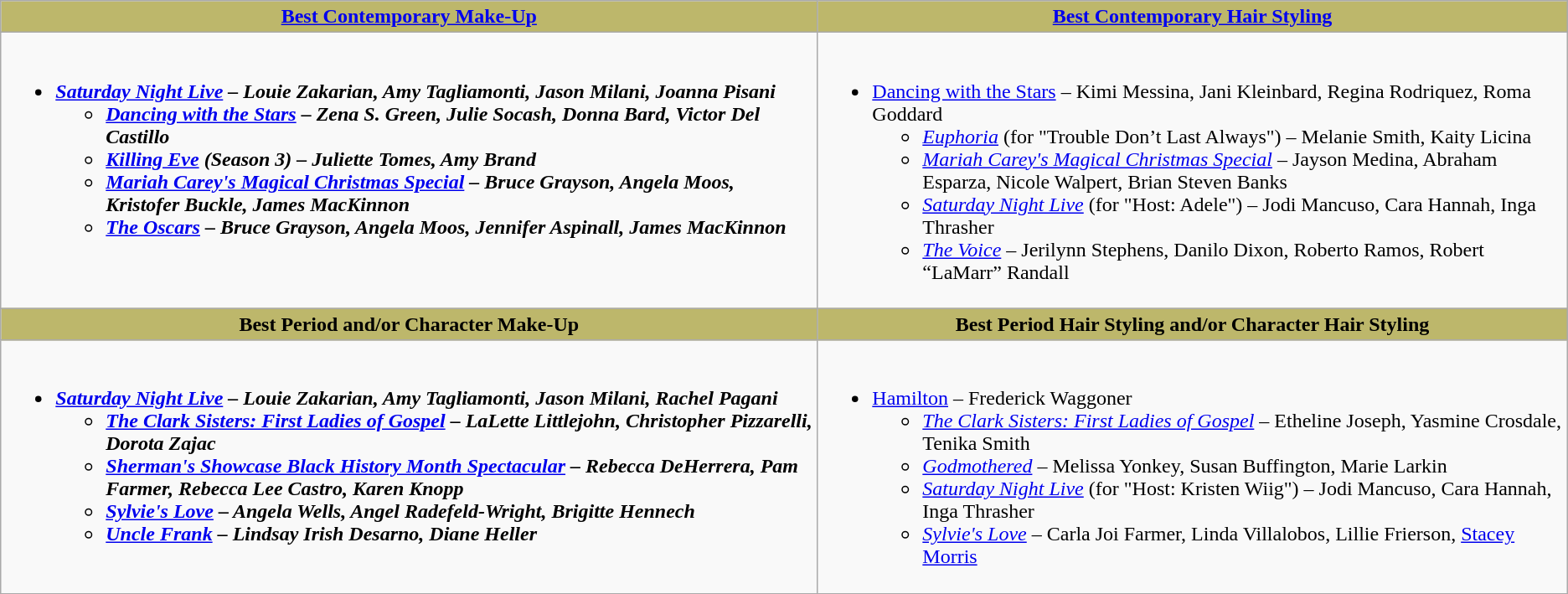<table class=wikitable>
<tr>
<th style="background:#BDB76B;"><a href='#'>Best Contemporary Make-Up</a></th>
<th style="background:#BDB76B;"><a href='#'>Best Contemporary Hair Styling</a></th>
</tr>
<tr>
<td valign="top"><br><ul><li><strong><em><a href='#'>Saturday Night Live</a><em> – Louie Zakarian, Amy Tagliamonti, Jason Milani, Joanna Pisani<strong><ul><li></em><a href='#'>Dancing with the Stars</a><em> – Zena S. Green, Julie Socash, Donna Bard, Victor Del Castillo</li><li></em><a href='#'>Killing Eve</a><em> (Season 3) – Juliette Tomes, Amy Brand</li><li></em><a href='#'>Mariah Carey's Magical Christmas Special</a><em> – Bruce Grayson, Angela Moos, Kristofer Buckle, James MacKinnon</li><li></em><a href='#'>The Oscars</a><em> – Bruce Grayson, Angela Moos, Jennifer Aspinall, James MacKinnon</li></ul></li></ul></td>
<td valign="top"><br><ul><li></em></strong><a href='#'>Dancing with the Stars</a></em> – Kimi Messina, Jani Kleinbard, Regina Rodriquez, Roma Goddard</strong><ul><li><em><a href='#'>Euphoria</a></em> (for "Trouble Don’t Last Always") – Melanie Smith, Kaity Licina</li><li><em><a href='#'>Mariah Carey's Magical Christmas Special</a></em> – Jayson Medina, Abraham Esparza, Nicole Walpert, Brian Steven Banks</li><li><em><a href='#'>Saturday Night Live</a></em> (for "Host: Adele") – Jodi Mancuso, Cara Hannah, Inga Thrasher</li><li><em><a href='#'>The Voice</a></em> – Jerilynn Stephens, Danilo Dixon, Roberto Ramos, Robert “LaMarr” Randall</li></ul></li></ul></td>
</tr>
<tr>
<th style="background:#BDB76B;">Best Period and/or Character Make-Up</th>
<th style="background:#BDB76B;">Best Period Hair Styling and/or Character Hair Styling</th>
</tr>
<tr>
<td valign="top"><br><ul><li><strong><em><a href='#'>Saturday Night Live</a><em> – Louie Zakarian, Amy Tagliamonti, Jason Milani, Rachel Pagani<strong><ul><li></em><a href='#'>The Clark Sisters: First Ladies of Gospel</a><em> – LaLette Littlejohn, Christopher Pizzarelli, Dorota Zajac</li><li></em><a href='#'>Sherman's Showcase Black History Month Spectacular</a><em> – Rebecca DeHerrera, Pam Farmer, Rebecca Lee Castro, Karen Knopp</li><li></em><a href='#'>Sylvie's Love</a><em> – Angela Wells, Angel Radefeld-Wright, Brigitte Hennech</li><li></em><a href='#'>Uncle Frank</a><em> – Lindsay Irish Desarno, Diane Heller</li></ul></li></ul></td>
<td valign="top"><br><ul><li></em></strong><a href='#'>Hamilton</a></em> – Frederick Waggoner</strong><ul><li><em><a href='#'>The Clark Sisters: First Ladies of Gospel</a></em> – Etheline Joseph, Yasmine Crosdale, Tenika Smith</li><li><em><a href='#'>Godmothered</a></em> – Melissa Yonkey, Susan Buffington, Marie Larkin</li><li><em><a href='#'>Saturday Night Live</a></em> (for "Host: Kristen Wiig") – Jodi Mancuso, Cara Hannah, Inga Thrasher</li><li><em><a href='#'>Sylvie's Love</a></em> – Carla Joi Farmer, Linda Villalobos, Lillie Frierson, <a href='#'>Stacey Morris</a></li></ul></li></ul></td>
</tr>
<tr>
</tr>
</table>
